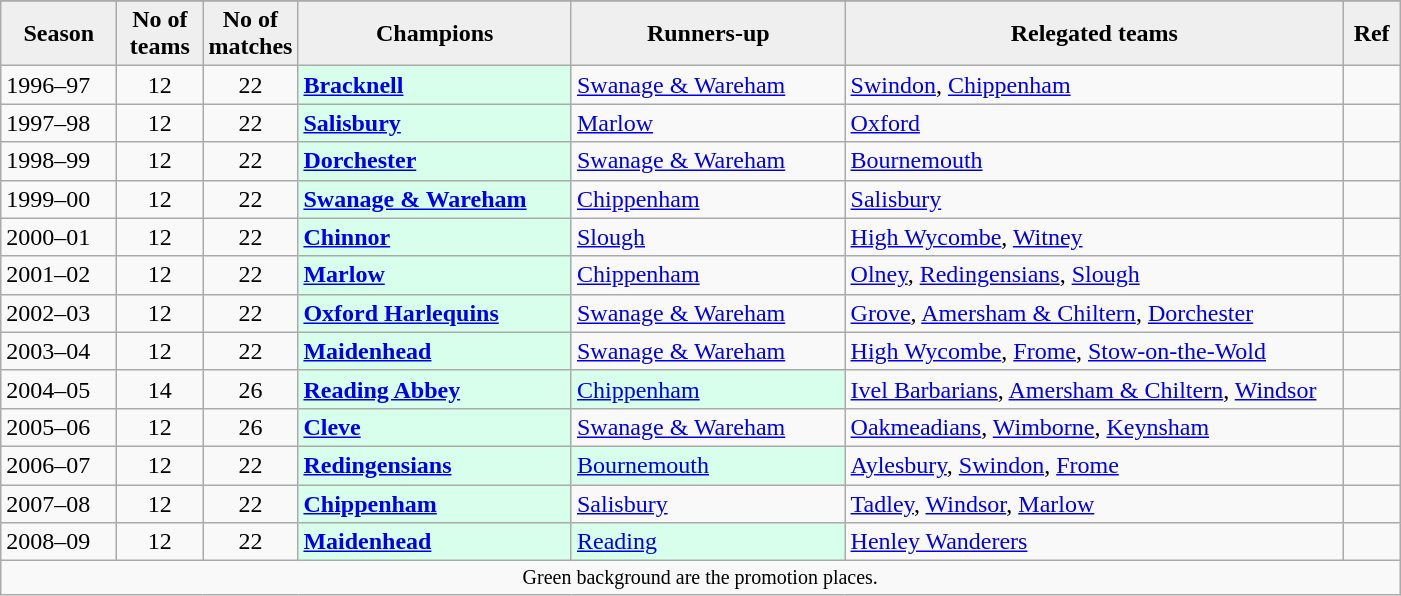<table class="wikitable">
<tr>
</tr>
<tr>
<th style="background:#efefef; width:70px;">Season</th>
<th style="background:#efefef; width:50px;">No of teams</th>
<th style="background:#efefef; width:50px;">No of matches</th>
<th style="background:#efefef; width:175px;">Champions</th>
<th style="background:#efefef; width:175px;">Runners-up</th>
<th style="background:#efefef; width:325px;">Relegated teams</th>
<th style="background:#efefef; width:30px;">Ref</th>
</tr>
<tr align=left>
<td>1996–97</td>
<td style="text-align: center;">12</td>
<td style="text-align: center;">22</td>
<td style="background:#d8ffeb;"><strong><a href='#'>Bracknell</a></strong></td>
<td><a href='#'>Swanage & Wareham</a></td>
<td><a href='#'>Swindon</a>, <a href='#'>Chippenham</a></td>
<td></td>
</tr>
<tr>
<td>1997–98</td>
<td style="text-align: center;">12</td>
<td style="text-align: center;">22</td>
<td style="background:#d8ffeb;"><strong><a href='#'>Salisbury</a></strong></td>
<td><a href='#'>Marlow</a></td>
<td><a href='#'>Oxford</a></td>
<td></td>
</tr>
<tr>
<td>1998–99</td>
<td style="text-align: center;">12</td>
<td style="text-align: center;">22</td>
<td style="background:#d8ffeb;"><strong><a href='#'>Dorchester</a></strong></td>
<td><a href='#'>Swanage & Wareham</a></td>
<td><a href='#'>Bournemouth</a></td>
<td></td>
</tr>
<tr>
<td>1999–00</td>
<td style="text-align: center;">12</td>
<td style="text-align: center;">22</td>
<td style="background:#d8ffeb;"><strong><a href='#'>Swanage & Wareham</a></strong></td>
<td><a href='#'>Chippenham</a></td>
<td><a href='#'>Salisbury</a></td>
<td></td>
</tr>
<tr>
<td>2000–01</td>
<td style="text-align: center;">12</td>
<td style="text-align: center;">22</td>
<td style="background:#d8ffeb;"><strong><a href='#'>Chinnor</a></strong></td>
<td><a href='#'>Slough</a></td>
<td><a href='#'>High Wycombe</a>, <a href='#'>Witney</a></td>
<td></td>
</tr>
<tr>
<td>2001–02</td>
<td style="text-align: center;">12</td>
<td style="text-align: center;">22</td>
<td style="background:#d8ffeb;"><strong><a href='#'>Marlow</a></strong></td>
<td><a href='#'>Chippenham</a></td>
<td><a href='#'>Olney</a>, <a href='#'>Redingensians</a>, <a href='#'>Slough</a></td>
<td></td>
</tr>
<tr>
<td>2002–03</td>
<td style="text-align: center;">12</td>
<td style="text-align: center;">22</td>
<td style="background:#d8ffeb;"><strong><a href='#'>Oxford Harlequins</a></strong></td>
<td><a href='#'>Swanage & Wareham</a></td>
<td><a href='#'>Grove</a>, <a href='#'>Amersham & Chiltern</a>, <a href='#'>Dorchester</a></td>
<td></td>
</tr>
<tr>
<td>2003–04</td>
<td style="text-align: center;">12</td>
<td style="text-align: center;">22</td>
<td style="background:#d8ffeb;"><strong><a href='#'>Maidenhead</a></strong></td>
<td><a href='#'>Swanage & Wareham</a></td>
<td><a href='#'>High Wycombe</a>, <a href='#'>Frome</a>, <a href='#'>Stow-on-the-Wold</a></td>
<td></td>
</tr>
<tr>
<td>2004–05</td>
<td style="text-align: center;">14</td>
<td style="text-align: center;">26</td>
<td style="background:#d8ffeb;"><strong><a href='#'>Reading Abbey</a></strong></td>
<td style="background:#d8ffeb;"><a href='#'>Chippenham</a></td>
<td><a href='#'>Ivel Barbarians</a>, <a href='#'>Amersham & Chiltern</a>, <a href='#'>Windsor</a></td>
<td></td>
</tr>
<tr>
<td>2005–06</td>
<td style="text-align: center;">12</td>
<td style="text-align: center;">26</td>
<td style="background:#d8ffeb;"><strong><a href='#'>Cleve</a></strong></td>
<td><a href='#'>Swanage & Wareham</a></td>
<td><a href='#'>Oakmeadians</a>, <a href='#'>Wimborne</a>, <a href='#'>Keynsham</a></td>
<td></td>
</tr>
<tr>
<td>2006–07</td>
<td style="text-align: center;">12</td>
<td style="text-align: center;">22</td>
<td style="background:#d8ffeb;"><strong><a href='#'>Redingensians</a></strong></td>
<td style="background:#d8ffeb;"><a href='#'>Bournemouth</a></td>
<td><a href='#'>Aylesbury</a>, <a href='#'>Swindon</a>, <a href='#'>Frome</a></td>
<td></td>
</tr>
<tr>
<td>2007–08</td>
<td style="text-align: center;">12</td>
<td style="text-align: center;">22</td>
<td style="background:#d8ffeb;"><strong><a href='#'>Chippenham</a></strong></td>
<td><a href='#'>Salisbury</a></td>
<td><a href='#'>Tadley</a>, <a href='#'>Windsor</a>, <a href='#'>Marlow</a></td>
<td></td>
</tr>
<tr>
<td>2008–09</td>
<td style="text-align: center;">12</td>
<td style="text-align: center;">22</td>
<td style="background:#d8ffeb;"><strong><a href='#'>Maidenhead</a></strong></td>
<td style="background:#d8ffeb;"><a href='#'>Reading</a></td>
<td><a href='#'>Henley Wanderers</a></td>
<td></td>
</tr>
<tr>
<td colspan="15"  style="border:0; font-size:smaller; text-align:center;"><span>Green background</span> are the promotion places.</td>
</tr>
</table>
